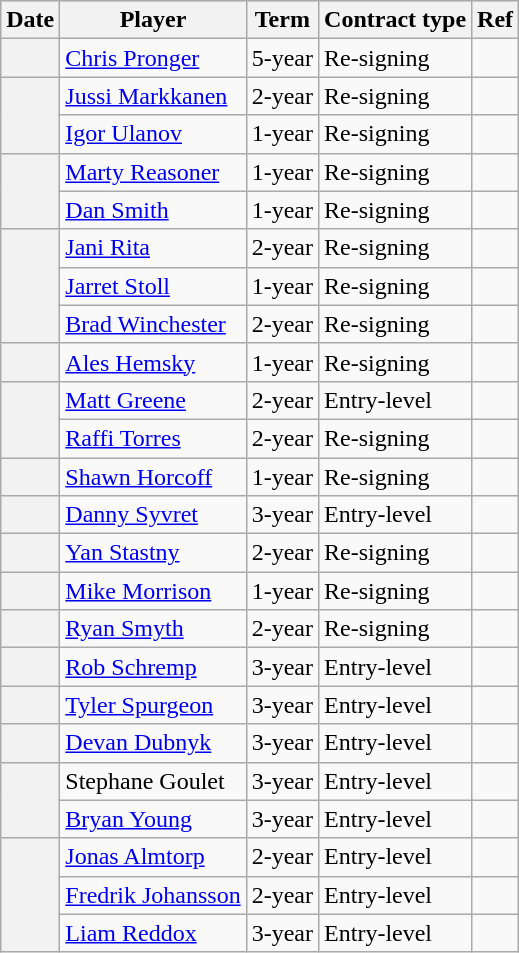<table class="wikitable plainrowheaders">
<tr style="background:#ddd; text-align:center;">
<th>Date</th>
<th>Player</th>
<th>Term</th>
<th>Contract type</th>
<th>Ref</th>
</tr>
<tr>
<th scope="row"></th>
<td><a href='#'>Chris Pronger</a></td>
<td>5-year</td>
<td>Re-signing</td>
<td></td>
</tr>
<tr>
<th scope="row" rowspan=2></th>
<td><a href='#'>Jussi Markkanen</a></td>
<td>2-year</td>
<td>Re-signing</td>
<td></td>
</tr>
<tr>
<td><a href='#'>Igor Ulanov</a></td>
<td>1-year</td>
<td>Re-signing</td>
<td></td>
</tr>
<tr>
<th scope="row" rowspan=2></th>
<td><a href='#'>Marty Reasoner</a></td>
<td>1-year</td>
<td>Re-signing</td>
<td></td>
</tr>
<tr>
<td><a href='#'>Dan Smith</a></td>
<td>1-year</td>
<td>Re-signing</td>
<td></td>
</tr>
<tr>
<th scope="row" rowspan=3></th>
<td><a href='#'>Jani Rita</a></td>
<td>2-year</td>
<td>Re-signing</td>
<td></td>
</tr>
<tr>
<td><a href='#'>Jarret Stoll</a></td>
<td>1-year</td>
<td>Re-signing</td>
<td></td>
</tr>
<tr>
<td><a href='#'>Brad Winchester</a></td>
<td>2-year</td>
<td>Re-signing</td>
<td></td>
</tr>
<tr>
<th scope="row"></th>
<td><a href='#'>Ales Hemsky</a></td>
<td>1-year</td>
<td>Re-signing</td>
<td></td>
</tr>
<tr>
<th scope="row" rowspan=2></th>
<td><a href='#'>Matt Greene</a></td>
<td>2-year</td>
<td>Entry-level</td>
<td></td>
</tr>
<tr>
<td><a href='#'>Raffi Torres</a></td>
<td>2-year</td>
<td>Re-signing</td>
<td></td>
</tr>
<tr>
<th scope="row"></th>
<td><a href='#'>Shawn Horcoff</a></td>
<td>1-year</td>
<td>Re-signing</td>
<td></td>
</tr>
<tr>
<th scope="row"></th>
<td><a href='#'>Danny Syvret</a></td>
<td>3-year</td>
<td>Entry-level</td>
<td></td>
</tr>
<tr>
<th scope="row"></th>
<td><a href='#'>Yan Stastny</a></td>
<td>2-year</td>
<td>Re-signing</td>
<td></td>
</tr>
<tr>
<th scope="row"></th>
<td><a href='#'>Mike Morrison</a></td>
<td>1-year</td>
<td>Re-signing</td>
<td></td>
</tr>
<tr>
<th scope="row"></th>
<td><a href='#'>Ryan Smyth</a></td>
<td>2-year</td>
<td>Re-signing</td>
<td></td>
</tr>
<tr>
<th scope="row"></th>
<td><a href='#'>Rob Schremp</a></td>
<td>3-year</td>
<td>Entry-level</td>
<td></td>
</tr>
<tr>
<th scope="row"></th>
<td><a href='#'>Tyler Spurgeon</a></td>
<td>3-year</td>
<td>Entry-level</td>
<td></td>
</tr>
<tr>
<th scope="row"></th>
<td><a href='#'>Devan Dubnyk</a></td>
<td>3-year</td>
<td>Entry-level</td>
<td></td>
</tr>
<tr>
<th scope="row" rowspan=2></th>
<td>Stephane Goulet</td>
<td>3-year</td>
<td>Entry-level</td>
<td></td>
</tr>
<tr>
<td><a href='#'>Bryan Young</a></td>
<td>3-year</td>
<td>Entry-level</td>
<td></td>
</tr>
<tr>
<th scope="row" rowspan=3></th>
<td><a href='#'>Jonas Almtorp</a></td>
<td>2-year</td>
<td>Entry-level</td>
<td></td>
</tr>
<tr>
<td><a href='#'>Fredrik Johansson</a></td>
<td>2-year</td>
<td>Entry-level</td>
<td></td>
</tr>
<tr>
<td><a href='#'>Liam Reddox</a></td>
<td>3-year</td>
<td>Entry-level</td>
<td></td>
</tr>
</table>
